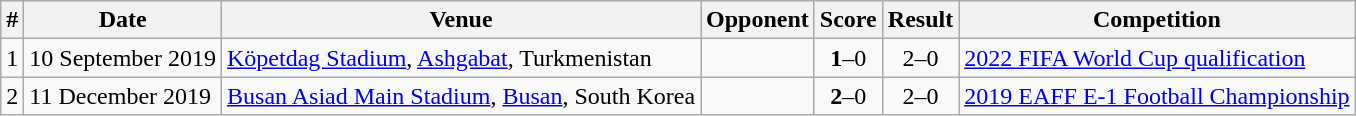<table class="wikitable">
<tr>
<th>#</th>
<th>Date</th>
<th>Venue</th>
<th>Opponent</th>
<th>Score</th>
<th>Result</th>
<th>Competition</th>
</tr>
<tr>
<td>1</td>
<td>10 September 2019</td>
<td><a href='#'>Köpetdag Stadium</a>, <a href='#'>Ashgabat</a>, Turkmenistan</td>
<td></td>
<td style="text-align:center;"><strong>1</strong>–0</td>
<td style="text-align:center;">2–0</td>
<td><a href='#'>2022 FIFA World Cup qualification</a></td>
</tr>
<tr>
<td>2</td>
<td>11 December 2019</td>
<td><a href='#'>Busan Asiad Main Stadium</a>, <a href='#'>Busan</a>, South Korea</td>
<td></td>
<td style="text-align:center;"><strong>2</strong>–0</td>
<td style="text-align:center;">2–0</td>
<td><a href='#'>2019 EAFF E-1 Football Championship</a></td>
</tr>
</table>
